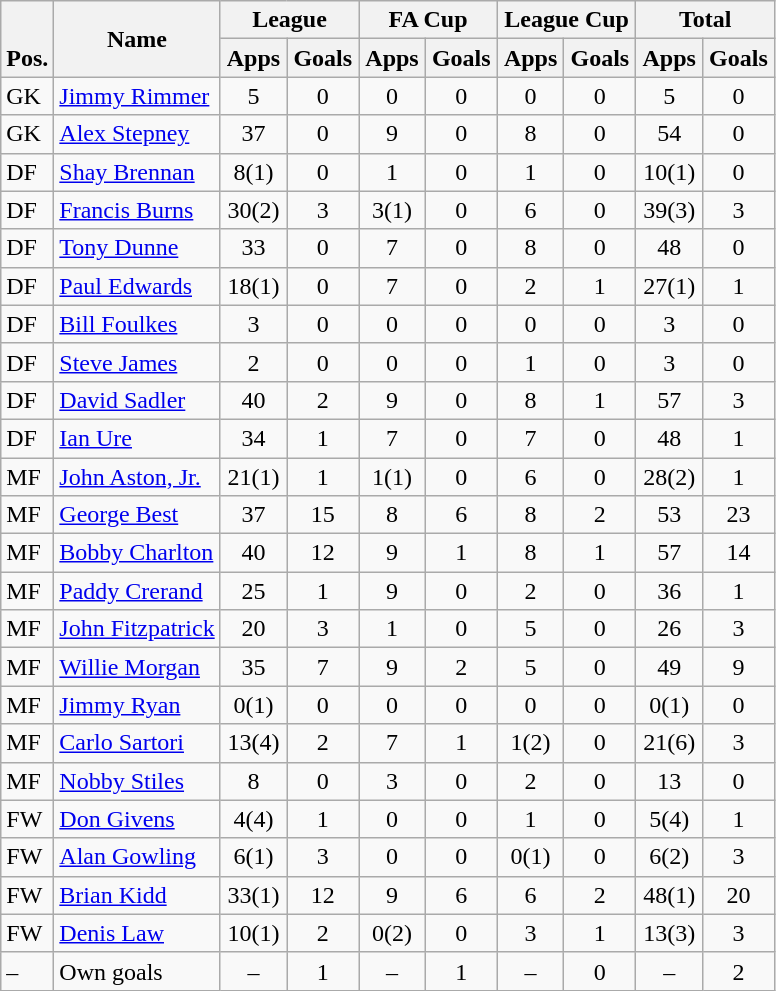<table class="wikitable" style="text-align:center">
<tr>
<th rowspan="2" valign="bottom">Pos.</th>
<th rowspan="2">Name</th>
<th colspan="2" width="85">League</th>
<th colspan="2" width="85">FA Cup</th>
<th colspan="2" width="85">League Cup</th>
<th colspan="2" width="85">Total</th>
</tr>
<tr>
<th>Apps</th>
<th>Goals</th>
<th>Apps</th>
<th>Goals</th>
<th>Apps</th>
<th>Goals</th>
<th>Apps</th>
<th>Goals</th>
</tr>
<tr>
<td align="left">GK</td>
<td align="left"> <a href='#'>Jimmy Rimmer</a></td>
<td>5</td>
<td>0</td>
<td>0</td>
<td>0</td>
<td>0</td>
<td>0</td>
<td>5</td>
<td>0</td>
</tr>
<tr>
<td align="left">GK</td>
<td align="left"> <a href='#'>Alex Stepney</a></td>
<td>37</td>
<td>0</td>
<td>9</td>
<td>0</td>
<td>8</td>
<td>0</td>
<td>54</td>
<td>0</td>
</tr>
<tr>
<td align="left">DF</td>
<td align="left"> <a href='#'>Shay Brennan</a></td>
<td>8(1)</td>
<td>0</td>
<td>1</td>
<td>0</td>
<td>1</td>
<td>0</td>
<td>10(1)</td>
<td>0</td>
</tr>
<tr>
<td align="left">DF</td>
<td align="left"> <a href='#'>Francis Burns</a></td>
<td>30(2)</td>
<td>3</td>
<td>3(1)</td>
<td>0</td>
<td>6</td>
<td>0</td>
<td>39(3)</td>
<td>3</td>
</tr>
<tr>
<td align="left">DF</td>
<td align="left"> <a href='#'>Tony Dunne</a></td>
<td>33</td>
<td>0</td>
<td>7</td>
<td>0</td>
<td>8</td>
<td>0</td>
<td>48</td>
<td>0</td>
</tr>
<tr>
<td align="left">DF</td>
<td align="left"> <a href='#'>Paul Edwards</a></td>
<td>18(1)</td>
<td>0</td>
<td>7</td>
<td>0</td>
<td>2</td>
<td>1</td>
<td>27(1)</td>
<td>1</td>
</tr>
<tr>
<td align="left">DF</td>
<td align="left"> <a href='#'>Bill Foulkes</a></td>
<td>3</td>
<td>0</td>
<td>0</td>
<td>0</td>
<td>0</td>
<td>0</td>
<td>3</td>
<td>0</td>
</tr>
<tr>
<td align="left">DF</td>
<td align="left"> <a href='#'>Steve James</a></td>
<td>2</td>
<td>0</td>
<td>0</td>
<td>0</td>
<td>1</td>
<td>0</td>
<td>3</td>
<td>0</td>
</tr>
<tr>
<td align="left">DF</td>
<td align="left"> <a href='#'>David Sadler</a></td>
<td>40</td>
<td>2</td>
<td>9</td>
<td>0</td>
<td>8</td>
<td>1</td>
<td>57</td>
<td>3</td>
</tr>
<tr>
<td align="left">DF</td>
<td align="left"> <a href='#'>Ian Ure</a></td>
<td>34</td>
<td>1</td>
<td>7</td>
<td>0</td>
<td>7</td>
<td>0</td>
<td>48</td>
<td>1</td>
</tr>
<tr>
<td align="left">MF</td>
<td align="left"> <a href='#'>John Aston, Jr.</a></td>
<td>21(1)</td>
<td>1</td>
<td>1(1)</td>
<td>0</td>
<td>6</td>
<td>0</td>
<td>28(2)</td>
<td>1</td>
</tr>
<tr>
<td align="left">MF</td>
<td align="left"> <a href='#'>George Best</a></td>
<td>37</td>
<td>15</td>
<td>8</td>
<td>6</td>
<td>8</td>
<td>2</td>
<td>53</td>
<td>23</td>
</tr>
<tr>
<td align="left">MF</td>
<td align="left"> <a href='#'>Bobby Charlton</a></td>
<td>40</td>
<td>12</td>
<td>9</td>
<td>1</td>
<td>8</td>
<td>1</td>
<td>57</td>
<td>14</td>
</tr>
<tr>
<td align="left">MF</td>
<td align="left"> <a href='#'>Paddy Crerand</a></td>
<td>25</td>
<td>1</td>
<td>9</td>
<td>0</td>
<td>2</td>
<td>0</td>
<td>36</td>
<td>1</td>
</tr>
<tr>
<td align="left">MF</td>
<td align="left"> <a href='#'>John Fitzpatrick</a></td>
<td>20</td>
<td>3</td>
<td>1</td>
<td>0</td>
<td>5</td>
<td>0</td>
<td>26</td>
<td>3</td>
</tr>
<tr>
<td align="left">MF</td>
<td align="left"> <a href='#'>Willie Morgan</a></td>
<td>35</td>
<td>7</td>
<td>9</td>
<td>2</td>
<td>5</td>
<td>0</td>
<td>49</td>
<td>9</td>
</tr>
<tr>
<td align="left">MF</td>
<td align="left"> <a href='#'>Jimmy Ryan</a></td>
<td>0(1)</td>
<td>0</td>
<td>0</td>
<td>0</td>
<td>0</td>
<td>0</td>
<td>0(1)</td>
<td>0</td>
</tr>
<tr>
<td align="left">MF</td>
<td align="left"> <a href='#'>Carlo Sartori</a></td>
<td>13(4)</td>
<td>2</td>
<td>7</td>
<td>1</td>
<td>1(2)</td>
<td>0</td>
<td>21(6)</td>
<td>3</td>
</tr>
<tr>
<td align="left">MF</td>
<td align="left"> <a href='#'>Nobby Stiles</a></td>
<td>8</td>
<td>0</td>
<td>3</td>
<td>0</td>
<td>2</td>
<td>0</td>
<td>13</td>
<td>0</td>
</tr>
<tr>
<td align="left">FW</td>
<td align="left"> <a href='#'>Don Givens</a></td>
<td>4(4)</td>
<td>1</td>
<td>0</td>
<td>0</td>
<td>1</td>
<td>0</td>
<td>5(4)</td>
<td>1</td>
</tr>
<tr>
<td align="left">FW</td>
<td align="left"> <a href='#'>Alan Gowling</a></td>
<td>6(1)</td>
<td>3</td>
<td>0</td>
<td>0</td>
<td>0(1)</td>
<td>0</td>
<td>6(2)</td>
<td>3</td>
</tr>
<tr>
<td align="left">FW</td>
<td align="left"> <a href='#'>Brian Kidd</a></td>
<td>33(1)</td>
<td>12</td>
<td>9</td>
<td>6</td>
<td>6</td>
<td>2</td>
<td>48(1)</td>
<td>20</td>
</tr>
<tr>
<td align="left">FW</td>
<td align="left"> <a href='#'>Denis Law</a></td>
<td>10(1)</td>
<td>2</td>
<td>0(2)</td>
<td>0</td>
<td>3</td>
<td>1</td>
<td>13(3)</td>
<td>3</td>
</tr>
<tr>
<td align="left">–</td>
<td align="left">Own goals</td>
<td>–</td>
<td>1</td>
<td>–</td>
<td>1</td>
<td>–</td>
<td>0</td>
<td>–</td>
<td>2</td>
</tr>
</table>
